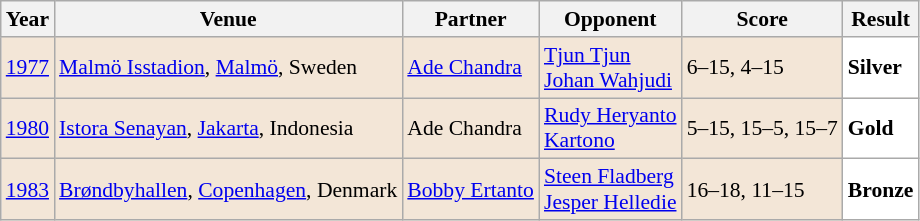<table class="sortable wikitable" style="font-size: 90%;">
<tr>
<th>Year</th>
<th>Venue</th>
<th>Partner</th>
<th>Opponent</th>
<th>Score</th>
<th>Result</th>
</tr>
<tr style="background:#F3E6D7">
<td align="center"><a href='#'>1977</a></td>
<td align="left"><a href='#'>Malmö Isstadion</a>, <a href='#'>Malmö</a>, Sweden</td>
<td align="left"> <a href='#'>Ade Chandra</a></td>
<td align="left"> <a href='#'>Tjun Tjun</a><br> <a href='#'>Johan Wahjudi</a></td>
<td align="left">6–15, 4–15</td>
<td style="text-align:left; background:white"> <strong>Silver</strong></td>
</tr>
<tr style="background:#F3E6D7">
<td align="center"><a href='#'>1980</a></td>
<td align="left"><a href='#'>Istora Senayan</a>, <a href='#'>Jakarta</a>, Indonesia</td>
<td align="left"> Ade Chandra</td>
<td align="left"> <a href='#'>Rudy Heryanto</a><br> <a href='#'>Kartono</a></td>
<td align="left">5–15, 15–5, 15–7</td>
<td style="text-align:left; background:white"> <strong>Gold</strong></td>
</tr>
<tr style="background:#F3E6D7">
<td align="center"><a href='#'>1983</a></td>
<td align="left"><a href='#'>Brøndbyhallen</a>, <a href='#'>Copenhagen</a>, Denmark</td>
<td align="left"> <a href='#'>Bobby Ertanto</a></td>
<td align="left"> <a href='#'>Steen Fladberg</a><br> <a href='#'>Jesper Helledie</a></td>
<td align="left">16–18, 11–15</td>
<td style="text-align:left; background:white"> <strong>Bronze</strong></td>
</tr>
</table>
